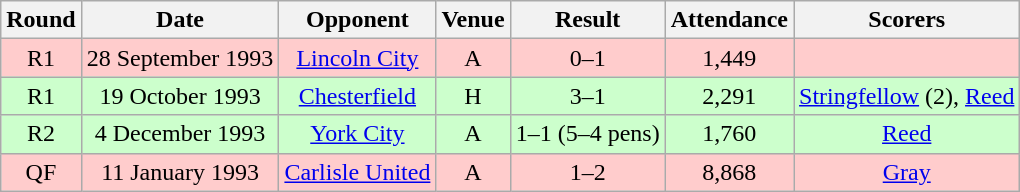<table class="wikitable" style="font-size:100%; text-align:center">
<tr>
<th>Round</th>
<th>Date</th>
<th>Opponent</th>
<th>Venue</th>
<th>Result</th>
<th>Attendance</th>
<th>Scorers</th>
</tr>
<tr style="background-color: #FFCCCC;">
<td>R1</td>
<td>28 September 1993</td>
<td><a href='#'>Lincoln City</a></td>
<td>A</td>
<td>0–1</td>
<td>1,449</td>
<td></td>
</tr>
<tr style="background-color: #CCFFCC;">
<td>R1</td>
<td>19 October 1993</td>
<td><a href='#'>Chesterfield</a></td>
<td>H</td>
<td>3–1</td>
<td>2,291</td>
<td><a href='#'>Stringfellow</a> (2), <a href='#'>Reed</a></td>
</tr>
<tr style="background-color: #CCFFCC;">
<td>R2</td>
<td>4 December 1993</td>
<td><a href='#'>York City</a></td>
<td>A</td>
<td>1–1 (5–4 pens)</td>
<td>1,760</td>
<td><a href='#'>Reed</a></td>
</tr>
<tr style="background-color: #FFCCCC;">
<td>QF</td>
<td>11 January 1993</td>
<td><a href='#'>Carlisle United</a></td>
<td>A</td>
<td>1–2</td>
<td>8,868</td>
<td><a href='#'>Gray</a></td>
</tr>
</table>
